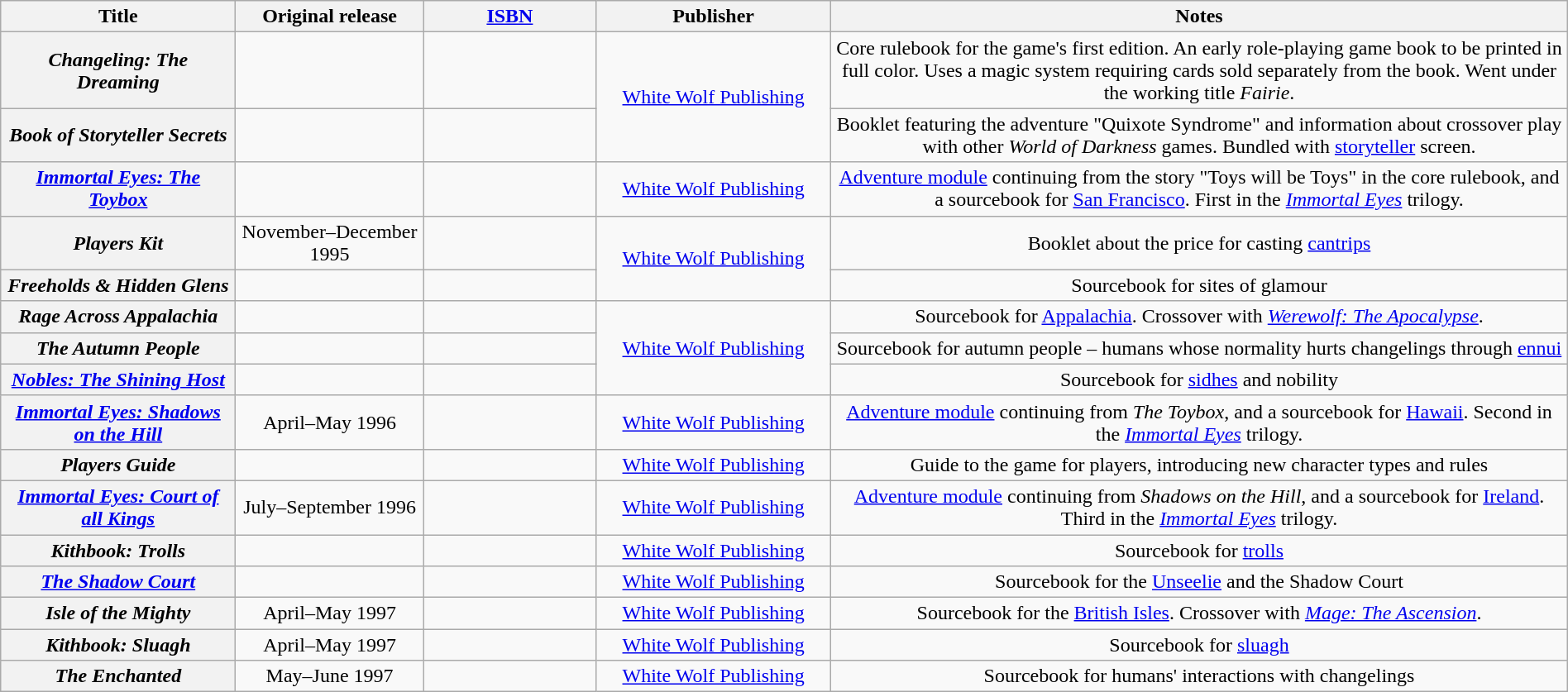<table class="wikitable sortable plainrowheaders" style="width: 100%;">
<tr>
<th scope="col" style="width:15%;">Title</th>
<th scope="col" style="width:12%;">Original release </th>
<th scope="col" style="width:11%;"><a href='#'>ISBN</a></th>
<th scope="col" style="width:15%;">Publisher</th>
<th scope="col" style="width:47%;">Notes</th>
</tr>
<tr style="text-align: center;">
<th scope="row" style="text-align:center;"><em>Changeling: The Dreaming</em></th>
<td></td>
<td></td>
<td rowspan="2"><a href='#'>White Wolf Publishing</a></td>
<td>Core rulebook for the game's first edition. An early role-playing game book to be printed in full color. Uses a magic system requiring cards sold separately from the book. Went under the working title <em>Fairie</em>.</td>
</tr>
<tr style="text-align: center;">
<th scope="row" style="text-align:center;"><em>Book of Storyteller Secrets</em></th>
<td></td>
<td></td>
<td>Booklet featuring the adventure "Quixote Syndrome" and information about crossover play with other <em>World of Darkness</em> games. Bundled with <a href='#'>storyteller</a> screen.</td>
</tr>
<tr style="text-align: center;">
<th scope="row" style="text-align:center;"><em><a href='#'>Immortal Eyes: The Toybox</a></em></th>
<td></td>
<td></td>
<td><a href='#'>White Wolf Publishing</a></td>
<td><a href='#'>Adventure module</a> continuing from the story "Toys will be Toys" in the core rulebook, and a sourcebook for <a href='#'>San Francisco</a>. First in the <em><a href='#'>Immortal Eyes</a></em> trilogy.</td>
</tr>
<tr style="text-align: center;">
<th scope="row" style="text-align:center;"><em>Players Kit</em></th>
<td>November–December 1995</td>
<td></td>
<td rowspan="2"><a href='#'>White Wolf Publishing</a></td>
<td>Booklet about the price for casting <a href='#'>cantrips</a></td>
</tr>
<tr style="text-align: center;">
<th scope="row" style="text-align:center;"><em>Freeholds & Hidden Glens</em></th>
<td></td>
<td></td>
<td>Sourcebook for sites of glamour</td>
</tr>
<tr style="text-align: center;">
<th scope="row" style="text-align:center;"><em>Rage Across Appalachia</em></th>
<td></td>
<td></td>
<td rowspan="3"><a href='#'>White Wolf Publishing</a></td>
<td>Sourcebook for <a href='#'>Appalachia</a>. Crossover with <em><a href='#'>Werewolf: The Apocalypse</a></em>.</td>
</tr>
<tr style="text-align: center;">
<th scope="row" style="text-align:center;"><em>The Autumn People</em></th>
<td></td>
<td></td>
<td>Sourcebook for autumn people – humans whose normality hurts changelings through <a href='#'>ennui</a></td>
</tr>
<tr style="text-align: center;">
<th scope="row" style="text-align:center;"><em><a href='#'>Nobles: The Shining Host</a></em></th>
<td></td>
<td></td>
<td>Sourcebook for <a href='#'>sidhes</a> and nobility</td>
</tr>
<tr style="text-align: center;">
<th scope="row" style="text-align:center;"><em><a href='#'>Immortal Eyes: Shadows on the Hill</a></em></th>
<td>April–May 1996</td>
<td></td>
<td><a href='#'>White Wolf Publishing</a></td>
<td><a href='#'>Adventure module</a> continuing from <em>The Toybox</em>, and a sourcebook for <a href='#'>Hawaii</a>. Second in the <em><a href='#'>Immortal Eyes</a></em> trilogy.</td>
</tr>
<tr style="text-align: center;">
<th scope="row" style="text-align:center;"><em>Players Guide</em></th>
<td></td>
<td></td>
<td><a href='#'>White Wolf Publishing</a></td>
<td>Guide to the game for players, introducing new character types and rules</td>
</tr>
<tr style="text-align: center;">
<th scope="row" style="text-align:center;"><em><a href='#'>Immortal Eyes: Court of all Kings</a></em></th>
<td>July–September 1996</td>
<td></td>
<td><a href='#'>White Wolf Publishing</a></td>
<td><a href='#'>Adventure module</a> continuing from <em>Shadows on the Hill</em>, and a sourcebook for <a href='#'>Ireland</a>. Third in the <em><a href='#'>Immortal Eyes</a></em> trilogy.</td>
</tr>
<tr style="text-align: center;">
<th scope="row" style="text-align:center;"><em>Kithbook: Trolls</em></th>
<td></td>
<td></td>
<td><a href='#'>White Wolf Publishing</a></td>
<td>Sourcebook for <a href='#'>trolls</a></td>
</tr>
<tr style="text-align: center;">
<th scope="row" style="text-align:center;"><em><a href='#'>The Shadow Court</a></em></th>
<td></td>
<td></td>
<td><a href='#'>White Wolf Publishing</a></td>
<td>Sourcebook for the <a href='#'>Unseelie</a> and the Shadow Court</td>
</tr>
<tr style="text-align: center;">
<th scope="row" style="text-align:center;"><em>Isle of the Mighty</em></th>
<td>April–May 1997</td>
<td></td>
<td><a href='#'>White Wolf Publishing</a></td>
<td>Sourcebook for the <a href='#'>British Isles</a>. Crossover with <em><a href='#'>Mage: The Ascension</a></em>.</td>
</tr>
<tr style="text-align: center;">
<th scope="row" style="text-align:center;"><em>Kithbook: Sluagh</em></th>
<td>April–May 1997</td>
<td></td>
<td><a href='#'>White Wolf Publishing</a></td>
<td>Sourcebook for <a href='#'>sluagh</a></td>
</tr>
<tr style="text-align: center;">
<th scope="row" style="text-align:center;"><em>The Enchanted</em></th>
<td>May–June 1997</td>
<td></td>
<td><a href='#'>White Wolf Publishing</a></td>
<td>Sourcebook for humans' interactions with changelings</td>
</tr>
</table>
